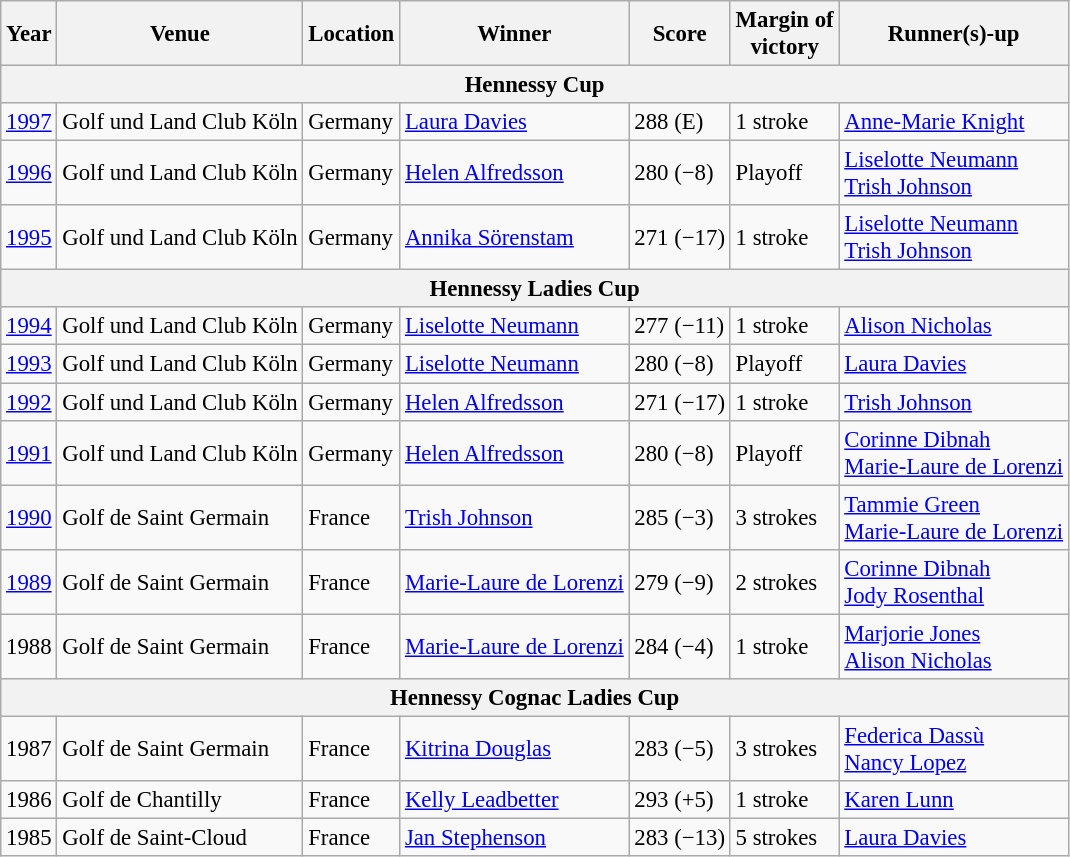<table class=wikitable style="font-size:95%">
<tr>
<th>Year</th>
<th>Venue</th>
<th>Location</th>
<th>Winner</th>
<th>Score</th>
<th>Margin of<br>victory</th>
<th>Runner(s)-up</th>
</tr>
<tr>
<th colspan=7>Hennessy Cup</th>
</tr>
<tr>
<td><a href='#'>1997</a></td>
<td>Golf und Land Club Köln</td>
<td>Germany</td>
<td> <a href='#'>Laura Davies</a></td>
<td>288 (E)</td>
<td>1 stroke</td>
<td> <a href='#'>Anne-Marie Knight</a></td>
</tr>
<tr>
<td><a href='#'>1996</a></td>
<td>Golf und Land Club Köln</td>
<td>Germany</td>
<td> <a href='#'>Helen Alfredsson</a></td>
<td>280 (−8)</td>
<td>Playoff</td>
<td> <a href='#'>Liselotte Neumann</a><br> <a href='#'>Trish Johnson</a></td>
</tr>
<tr>
<td><a href='#'>1995</a></td>
<td>Golf und Land Club Köln</td>
<td>Germany</td>
<td> <a href='#'>Annika Sörenstam</a></td>
<td>271 (−17)</td>
<td>1 stroke</td>
<td> <a href='#'>Liselotte Neumann</a><br> <a href='#'>Trish Johnson</a></td>
</tr>
<tr>
<th colspan=7>Hennessy Ladies Cup</th>
</tr>
<tr>
<td><a href='#'>1994</a></td>
<td>Golf und Land Club Köln</td>
<td>Germany</td>
<td> <a href='#'>Liselotte Neumann</a></td>
<td>277 (−11)</td>
<td>1 stroke</td>
<td> <a href='#'>Alison Nicholas</a></td>
</tr>
<tr>
<td><a href='#'>1993</a></td>
<td>Golf und Land Club Köln</td>
<td>Germany</td>
<td> <a href='#'>Liselotte Neumann</a></td>
<td>280 (−8)</td>
<td>Playoff</td>
<td> <a href='#'>Laura Davies</a></td>
</tr>
<tr>
<td><a href='#'>1992</a></td>
<td>Golf und Land Club Köln</td>
<td>Germany</td>
<td> <a href='#'>Helen Alfredsson</a></td>
<td>271 (−17)</td>
<td>1 stroke</td>
<td> <a href='#'>Trish Johnson</a></td>
</tr>
<tr>
<td><a href='#'>1991</a></td>
<td>Golf und Land Club Köln</td>
<td>Germany</td>
<td> <a href='#'>Helen Alfredsson</a></td>
<td>280 (−8)</td>
<td>Playoff</td>
<td> <a href='#'>Corinne Dibnah</a><br> <a href='#'>Marie-Laure de Lorenzi</a></td>
</tr>
<tr>
<td><a href='#'>1990</a></td>
<td>Golf de Saint Germain</td>
<td>France</td>
<td> <a href='#'>Trish Johnson</a></td>
<td>285 (−3)</td>
<td>3 strokes</td>
<td> <a href='#'>Tammie Green</a><br> <a href='#'>Marie-Laure de Lorenzi</a></td>
</tr>
<tr>
<td><a href='#'>1989</a></td>
<td>Golf de Saint Germain</td>
<td>France</td>
<td> <a href='#'>Marie-Laure de Lorenzi</a></td>
<td>279 (−9)</td>
<td>2 strokes</td>
<td> <a href='#'>Corinne Dibnah</a><br> <a href='#'>Jody Rosenthal</a></td>
</tr>
<tr>
<td>1988</td>
<td>Golf de Saint Germain</td>
<td>France</td>
<td> <a href='#'>Marie-Laure de Lorenzi</a></td>
<td>284 (−4)</td>
<td>1 stroke</td>
<td> <a href='#'>Marjorie Jones</a><br> <a href='#'>Alison Nicholas</a></td>
</tr>
<tr>
<th colspan=7>Hennessy Cognac Ladies Cup</th>
</tr>
<tr>
<td>1987</td>
<td>Golf de Saint Germain</td>
<td>France</td>
<td> <a href='#'>Kitrina Douglas</a></td>
<td>283 (−5)</td>
<td>3 strokes</td>
<td> <a href='#'>Federica Dassù</a><br> <a href='#'>Nancy Lopez</a></td>
</tr>
<tr>
<td>1986</td>
<td>Golf de Chantilly</td>
<td>France</td>
<td> <a href='#'>Kelly Leadbetter</a></td>
<td>293 (+5)</td>
<td>1 stroke</td>
<td> <a href='#'>Karen Lunn</a></td>
</tr>
<tr>
<td>1985</td>
<td>Golf de Saint-Cloud</td>
<td>France</td>
<td> <a href='#'>Jan Stephenson</a></td>
<td>283 (−13)</td>
<td>5 strokes</td>
<td> <a href='#'>Laura Davies</a></td>
</tr>
</table>
